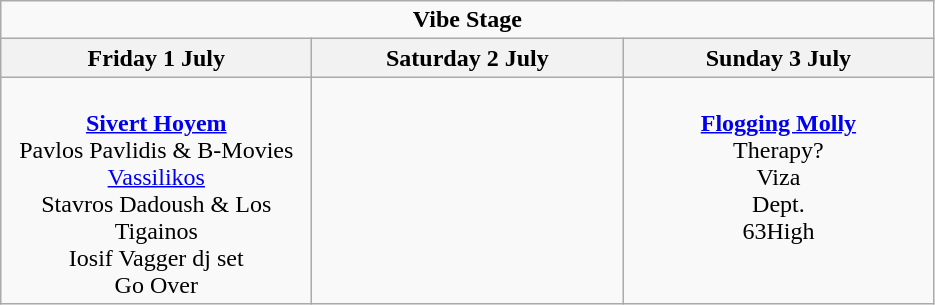<table class="wikitable">
<tr>
<td colspan="3" align="center"><strong>Vibe Stage</strong></td>
</tr>
<tr>
<th>Friday 1 July</th>
<th>Saturday 2 July</th>
<th>Sunday 3 July</th>
</tr>
<tr>
<td valign="top" align="center" width=200><br><strong><a href='#'>Sivert Hoyem</a></strong>
<br>Pavlos Pavlidis & B-Movies
<br><a href='#'>Vassilikos</a>
<br>Stavros Dadoush & Los Tigainos 
<br>Iosif Vagger dj set
<br>Go Over</td>
<td valign="top" align="center" width=200></td>
<td valign="top" align="center" width=200><br><strong><a href='#'>Flogging Molly</a></strong>
<br>Therapy?
<br>Viza 
<br>Dept.
<br>63High</td>
</tr>
</table>
